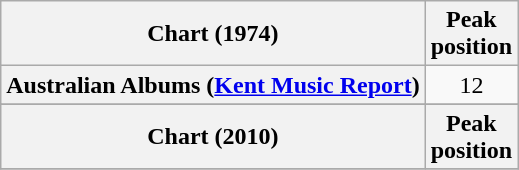<table class="wikitable sortable plainrowheaders">
<tr>
<th>Chart (1974)</th>
<th>Peak<br>position</th>
</tr>
<tr>
<th scope="row">Australian Albums (<a href='#'>Kent Music Report</a>)</th>
<td style="text-align:center">12</td>
</tr>
<tr>
</tr>
<tr>
</tr>
<tr>
</tr>
<tr>
</tr>
<tr>
<th>Chart (2010)</th>
<th>Peak<br>position</th>
</tr>
<tr>
</tr>
</table>
